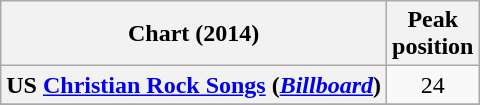<table class="wikitable plainrowheaders" style="text-align:center;">
<tr>
<th scope="col">Chart (2014)</th>
<th scope="col">Peak<br>position</th>
</tr>
<tr>
<th scope="row">US <a href='#'>Christian Rock Songs</a> (<em><a href='#'>Billboard</a></em>)</th>
<td>24</td>
</tr>
<tr>
</tr>
<tr>
</tr>
</table>
